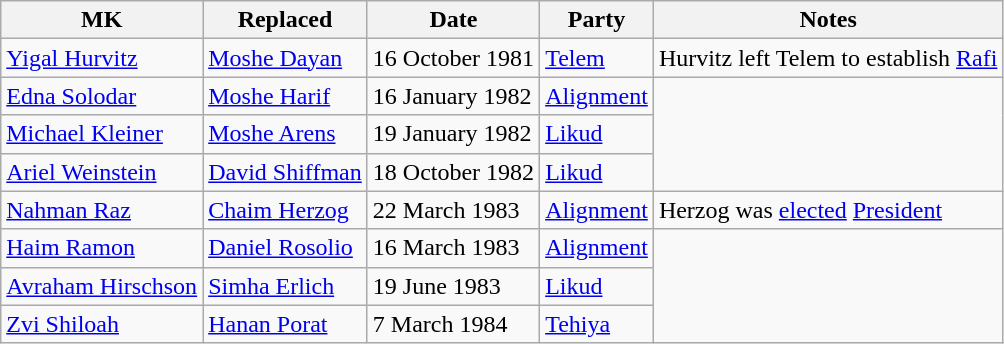<table class="sort wikitable sortable" style="text-align:left">
<tr>
<th>MK</th>
<th>Replaced</th>
<th>Date</th>
<th>Party</th>
<th>Notes</th>
</tr>
<tr>
<td><a href='#'>Yigal Hurvitz</a></td>
<td><a href='#'>Moshe Dayan</a></td>
<td>16 October 1981</td>
<td><a href='#'>Telem</a></td>
<td>Hurvitz left Telem to establish <a href='#'>Rafi</a></td>
</tr>
<tr>
<td><a href='#'>Edna Solodar</a></td>
<td><a href='#'>Moshe Harif</a></td>
<td>16 January 1982</td>
<td><a href='#'>Alignment</a></td>
</tr>
<tr>
<td><a href='#'>Michael Kleiner</a></td>
<td><a href='#'>Moshe Arens</a></td>
<td>19 January 1982</td>
<td><a href='#'>Likud</a></td>
</tr>
<tr>
<td><a href='#'>Ariel Weinstein</a></td>
<td><a href='#'>David Shiffman</a></td>
<td>18 October 1982</td>
<td><a href='#'>Likud</a></td>
</tr>
<tr>
<td><a href='#'>Nahman Raz</a></td>
<td><a href='#'>Chaim Herzog</a></td>
<td>22 March 1983</td>
<td><a href='#'>Alignment</a></td>
<td>Herzog was <a href='#'>elected</a> <a href='#'>President</a></td>
</tr>
<tr>
<td><a href='#'>Haim Ramon</a></td>
<td><a href='#'>Daniel Rosolio</a></td>
<td>16 March 1983</td>
<td><a href='#'>Alignment</a></td>
</tr>
<tr>
<td><a href='#'>Avraham Hirschson</a></td>
<td><a href='#'>Simha Erlich</a></td>
<td>19 June 1983</td>
<td><a href='#'>Likud</a></td>
</tr>
<tr>
<td><a href='#'>Zvi Shiloah</a></td>
<td><a href='#'>Hanan Porat</a></td>
<td>7 March 1984</td>
<td><a href='#'>Tehiya</a></td>
</tr>
</table>
